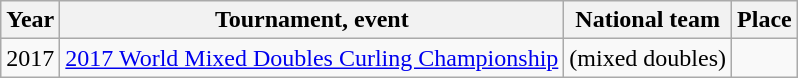<table class="wikitable">
<tr>
<th scope="col">Year</th>
<th scope="col">Tournament, event</th>
<th scope="col">National team</th>
<th scope="col">Place</th>
</tr>
<tr>
<td>2017</td>
<td><a href='#'>2017 World Mixed Doubles Curling Championship</a></td>
<td> (mixed doubles)</td>
<td></td>
</tr>
</table>
